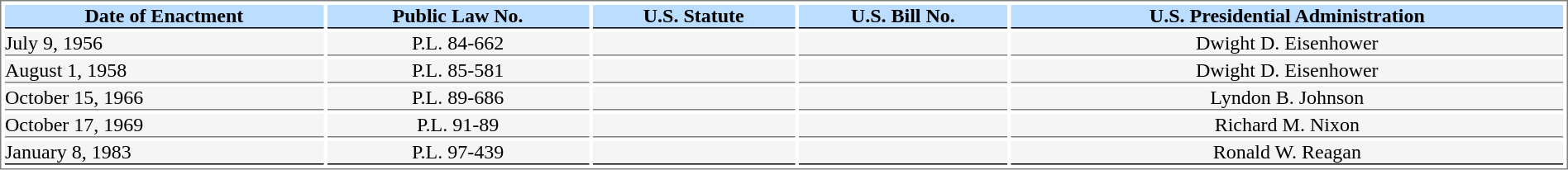<table style="border:1px solid gray; align:left; width:100%" cellspacing=3 cellpadding=0>
<tr style="font-weight:bold; text-align:center; background:#bbddff; color:black;">
<th style=" border-bottom:1.5px solid black">Date of Enactment</th>
<th style=" border-bottom:1.5px solid black">Public Law No.</th>
<th style=" border-bottom:1.5px solid black">U.S. Statute</th>
<th style=" border-bottom:1.5px solid black">U.S. Bill No.</th>
<th style=" border-bottom:1.5px solid black">U.S. Presidential Administration</th>
</tr>
<tr>
<td style="border-bottom:1px solid gray; background:#F5F5F5;">July 9, 1956</td>
<td style="border-bottom:1px solid gray; background:#F5F5F5; text-align:center;">P.L. 84-662</td>
<td style="border-bottom:1px solid gray; background:#F5F5F5; text-align:center;"></td>
<td style="border-bottom:1px solid gray; background:#F5F5F5; text-align:center;"></td>
<td style="border-bottom:1px solid gray; background:#F5F5F5; text-align:center;">Dwight D. Eisenhower</td>
</tr>
<tr>
<td style="border-bottom:1px solid gray; background:#F5F5F5;">August 1, 1958</td>
<td style="border-bottom:1px solid gray; background:#F5F5F5; text-align:center;">P.L. 85-581</td>
<td style="border-bottom:1px solid gray; background:#F5F5F5; text-align:center;"></td>
<td style="border-bottom:1px solid gray; background:#F5F5F5; text-align:center;"></td>
<td style="border-bottom:1px solid gray; background:#F5F5F5; text-align:center;">Dwight D. Eisenhower</td>
</tr>
<tr>
<td style="border-bottom:1px solid gray; background:#F5F5F5;">October 15, 1966</td>
<td style="border-bottom:1px solid gray; background:#F5F5F5; text-align:center;">P.L. 89-686</td>
<td style="border-bottom:1px solid gray; background:#F5F5F5; text-align:center;"></td>
<td style="border-bottom:1px solid gray; background:#F5F5F5; text-align:center;"></td>
<td style="border-bottom:1px solid gray; background:#F5F5F5; text-align:center;">Lyndon B. Johnson</td>
</tr>
<tr>
<td style="border-bottom:1px solid gray; background:#F5F5F5;">October 17, 1969</td>
<td style="border-bottom:1px solid gray; background:#F5F5F5; text-align:center;">P.L. 91-89</td>
<td style="border-bottom:1px solid gray; background:#F5F5F5; text-align:center;"></td>
<td style="border-bottom:1px solid gray; background:#F5F5F5; text-align:center;"></td>
<td style="border-bottom:1px solid gray; background:#F5F5F5; text-align:center;">Richard M. Nixon</td>
</tr>
<tr>
<td style="border-bottom:1.5px solid black; background:#F5F5F5;">January 8, 1983</td>
<td style="border-bottom:1.5px solid black; background:#F5F5F5; text-align:center;">P.L. 97-439</td>
<td style="border-bottom:1.5px solid black; background:#F5F5F5; text-align:center;"></td>
<td style="border-bottom:1.5px solid black; background:#F5F5F5; text-align:center;"></td>
<td style="border-bottom:1.5px solid black; background:#F5F5F5; text-align:center;">Ronald W. Reagan</td>
</tr>
</table>
